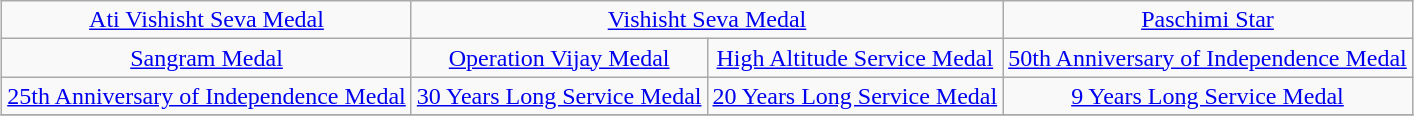<table class="wikitable" style="margin:1em auto; text-align:center;">
<tr>
<td colspan="1"><a href='#'>Ati Vishisht Seva Medal</a></td>
<td colspan="2"><a href='#'>Vishisht Seva Medal</a></td>
<td colspan="1"><a href='#'>Paschimi Star</a></td>
</tr>
<tr>
<td><a href='#'>Sangram Medal</a></td>
<td><a href='#'>Operation Vijay Medal</a></td>
<td><a href='#'>High Altitude Service Medal</a></td>
<td><a href='#'>50th Anniversary of Independence Medal</a></td>
</tr>
<tr>
<td><a href='#'>25th Anniversary of Independence Medal</a></td>
<td><a href='#'>30 Years Long Service Medal</a></td>
<td><a href='#'>20 Years Long Service Medal</a></td>
<td><a href='#'>9 Years Long Service Medal</a></td>
</tr>
<tr>
</tr>
</table>
